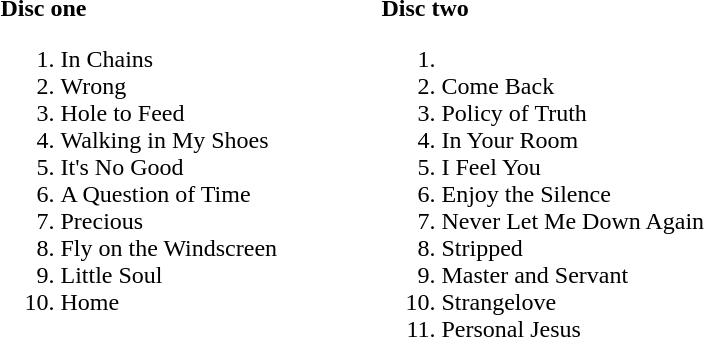<table>
<tr>
<td width=250 valign=top><br><strong>Disc one</strong><ol><li>In Chains</li><li>Wrong</li><li>Hole to Feed</li><li>Walking in My Shoes</li><li>It's No Good</li><li>A Question of Time</li><li>Precious</li><li>Fly on the Windscreen</li><li>Little Soul</li><li>Home</li></ol></td>
<td width=250 valign=top><br><strong>Disc two</strong><ol><li><li>Come Back</li><li>Policy of Truth</li><li>In Your Room</li><li>I Feel You</li><li>Enjoy the Silence</li><li>Never Let Me Down Again</li><li>Stripped</li><li>Master and Servant</li><li>Strangelove</li><li>Personal Jesus</li></ol></td>
</tr>
</table>
